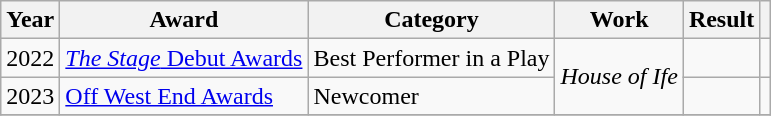<table class="wikitable plainrowheaders">
<tr>
<th>Year</th>
<th>Award</th>
<th>Category</th>
<th>Work</th>
<th>Result</th>
<th></th>
</tr>
<tr>
<td>2022</td>
<td><a href='#'><em>The Stage</em> Debut Awards</a></td>
<td>Best Performer in a Play</td>
<td rowspan="2"><em>House of Ife</em></td>
<td></td>
<td></td>
</tr>
<tr>
<td>2023</td>
<td><a href='#'>Off West End Awards</a></td>
<td>Newcomer</td>
<td></td>
<td></td>
</tr>
<tr>
</tr>
</table>
